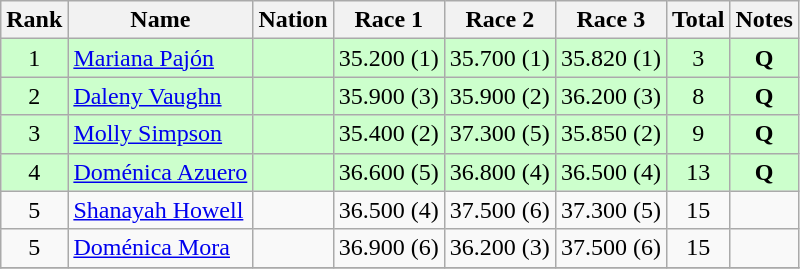<table class="wikitable sortable" style="text-align:center">
<tr>
<th>Rank</th>
<th>Name</th>
<th>Nation</th>
<th>Race 1</th>
<th>Race 2</th>
<th>Race 3</th>
<th>Total</th>
<th>Notes</th>
</tr>
<tr bgcolor=ccffcc>
<td>1</td>
<td align=left><a href='#'>Mariana Pajón</a></td>
<td align=left></td>
<td>35.200 (1)</td>
<td>35.700 (1)</td>
<td>35.820 (1)</td>
<td>3</td>
<td><strong>Q</strong></td>
</tr>
<tr bgcolor=ccffcc>
<td>2</td>
<td align=left><a href='#'>Daleny Vaughn</a></td>
<td align=left></td>
<td>35.900 (3)</td>
<td>35.900 (2)</td>
<td>36.200 (3)</td>
<td>8</td>
<td><strong>Q</strong></td>
</tr>
<tr bgcolor=ccffcc>
<td>3</td>
<td align=left><a href='#'>Molly Simpson</a></td>
<td align=left></td>
<td>35.400 (2)</td>
<td>37.300 (5)</td>
<td>35.850 (2)</td>
<td>9</td>
<td><strong>Q</strong></td>
</tr>
<tr bgcolor=ccffcc>
<td>4</td>
<td align=left><a href='#'>Doménica Azuero</a></td>
<td align=left></td>
<td>36.600 (5)</td>
<td>36.800 (4)</td>
<td>36.500 (4)</td>
<td>13</td>
<td><strong>Q</strong></td>
</tr>
<tr>
<td>5</td>
<td align=left><a href='#'>Shanayah Howell</a></td>
<td align=left></td>
<td>36.500 (4)</td>
<td>37.500 (6)</td>
<td>37.300 (5)</td>
<td>15</td>
<td></td>
</tr>
<tr>
<td>5</td>
<td align=left><a href='#'>Doménica Mora</a></td>
<td align=left></td>
<td>36.900 (6)</td>
<td>36.200 (3)</td>
<td>37.500 (6)</td>
<td>15</td>
<td></td>
</tr>
<tr>
</tr>
</table>
